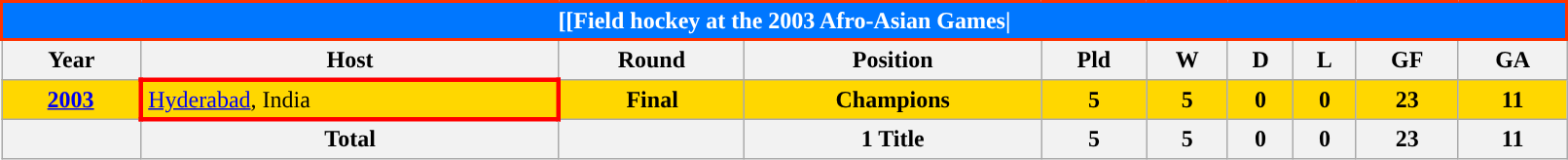<table class="wikitable" style="text-align: center; width:85%">
<tr>
<th colspan=10 style="background: #0077FF;border: 2px solid #ff3300;color: #FFFFFF;">[[Field hockey at the 2003 Afro-Asian Games|</th>
</tr>
<tr>
<th>Year</th>
<th>Host</th>
<th>Round</th>
<th>Position</th>
<th>Pld</th>
<th>W</th>
<th>D</th>
<th>L</th>
<th>GF</th>
<th>GA</th>
</tr>
<tr bgcolor=Gold>
<td><strong><a href='#'>2003</a></strong></td>
<td style="border: 3px solid red"align=left> <a href='#'>Hyderabad</a>, India</td>
<td><strong>Final</strong></td>
<td><strong>Champions</strong></td>
<td><strong>5</strong></td>
<td><strong>5</strong></td>
<td><strong>0</strong></td>
<td><strong>0</strong></td>
<td><strong>23</strong></td>
<td><strong>11</strong></td>
</tr>
<tr>
<th></th>
<th>Total</th>
<th></th>
<th>1 Title</th>
<th>5</th>
<th>5</th>
<th>0</th>
<th>0</th>
<th>23</th>
<th>11</th>
</tr>
</table>
